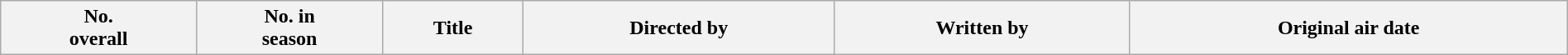<table class="wikitable plainrowheaders" style="width:100%; background:#fff;">
<tr>
<th style="background:#;">No.<br>overall</th>
<th style="background:#;">No. in<br>season</th>
<th style="background:#;">Title</th>
<th style="background:#;">Directed by</th>
<th style="background:#;">Written by</th>
<th style="background:#;">Original air date<br>






















</th>
</tr>
</table>
